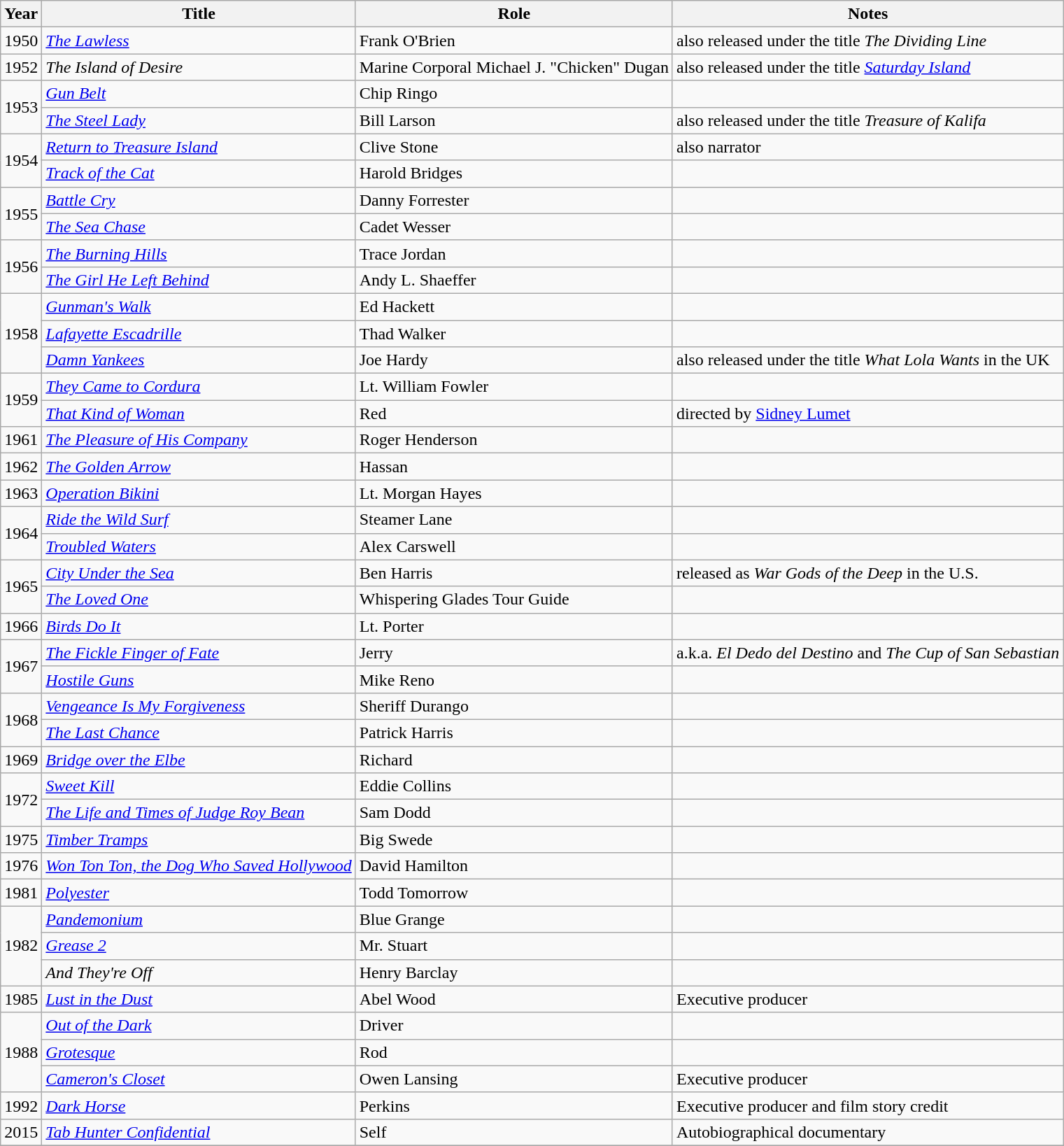<table class="wikitable">
<tr>
<th>Year</th>
<th>Title</th>
<th>Role</th>
<th>Notes</th>
</tr>
<tr>
<td>1950</td>
<td><em><a href='#'>The Lawless</a></em></td>
<td>Frank O'Brien</td>
<td>also released under the title <em>The Dividing Line</em></td>
</tr>
<tr>
<td>1952</td>
<td><em>The Island of Desire</em></td>
<td>Marine Corporal Michael J. "Chicken" Dugan</td>
<td>also released under the title <em><a href='#'>Saturday Island</a></em></td>
</tr>
<tr>
<td rowspan="2">1953</td>
<td><em><a href='#'>Gun Belt</a></em></td>
<td>Chip Ringo</td>
<td></td>
</tr>
<tr>
<td><em><a href='#'>The Steel Lady</a></em></td>
<td>Bill Larson</td>
<td>also released under the title <em>Treasure of Kalifa</em></td>
</tr>
<tr>
<td rowspan="2">1954</td>
<td><em><a href='#'>Return to Treasure Island</a></em></td>
<td>Clive Stone</td>
<td>also narrator</td>
</tr>
<tr>
<td><em><a href='#'>Track of the Cat</a></em></td>
<td>Harold Bridges</td>
<td></td>
</tr>
<tr>
<td rowspan="2">1955</td>
<td><em><a href='#'>Battle Cry</a></em></td>
<td>Danny Forrester</td>
<td></td>
</tr>
<tr>
<td><em><a href='#'>The Sea Chase</a></em></td>
<td>Cadet Wesser</td>
<td></td>
</tr>
<tr>
<td rowspan="2">1956</td>
<td><em><a href='#'>The Burning Hills</a></em></td>
<td>Trace Jordan</td>
<td></td>
</tr>
<tr>
<td><em><a href='#'>The Girl He Left Behind</a></em></td>
<td>Andy L. Shaeffer</td>
<td></td>
</tr>
<tr>
<td rowspan="3">1958</td>
<td><em><a href='#'>Gunman's Walk</a></em></td>
<td>Ed Hackett</td>
<td></td>
</tr>
<tr>
<td><em><a href='#'>Lafayette Escadrille</a></em></td>
<td>Thad Walker</td>
<td></td>
</tr>
<tr>
<td><a href='#'><em>Damn Yankees</em></a></td>
<td>Joe Hardy</td>
<td>also released under the title <em>What Lola Wants</em> in the UK</td>
</tr>
<tr>
<td rowspan="2">1959</td>
<td><em><a href='#'>They Came to Cordura</a></em></td>
<td>Lt. William Fowler</td>
<td></td>
</tr>
<tr>
<td><em><a href='#'>That Kind of Woman</a></em></td>
<td>Red</td>
<td>directed by <a href='#'>Sidney Lumet</a></td>
</tr>
<tr>
<td>1961</td>
<td><em><a href='#'>The Pleasure of His Company</a></em></td>
<td>Roger Henderson</td>
<td></td>
</tr>
<tr>
<td>1962</td>
<td><em><a href='#'>The Golden Arrow</a></em></td>
<td>Hassan</td>
<td></td>
</tr>
<tr>
<td>1963</td>
<td><em><a href='#'>Operation Bikini</a></em></td>
<td>Lt. Morgan Hayes</td>
<td></td>
</tr>
<tr>
<td rowspan="2">1964</td>
<td><em><a href='#'>Ride the Wild Surf</a></em></td>
<td>Steamer Lane</td>
<td></td>
</tr>
<tr>
<td><em><a href='#'>Troubled Waters</a></em></td>
<td>Alex Carswell</td>
<td></td>
</tr>
<tr>
<td rowspan="2">1965</td>
<td><em><a href='#'>City Under the Sea</a></em></td>
<td>Ben Harris</td>
<td>released as <em>War Gods of the Deep</em> in the U.S.</td>
</tr>
<tr>
<td><em><a href='#'>The Loved One</a></em></td>
<td>Whispering Glades Tour Guide</td>
<td></td>
</tr>
<tr>
<td>1966</td>
<td><em><a href='#'>Birds Do It</a></em></td>
<td>Lt. Porter</td>
<td></td>
</tr>
<tr>
<td rowspan="2">1967</td>
<td><em><a href='#'>The Fickle Finger of Fate</a></em></td>
<td>Jerry</td>
<td>a.k.a. <em>El Dedo del Destino</em> and <em>The Cup of San Sebastian</em></td>
</tr>
<tr>
<td><em><a href='#'>Hostile Guns</a></em></td>
<td>Mike Reno</td>
<td></td>
</tr>
<tr>
<td rowspan="2">1968</td>
<td><em><a href='#'>Vengeance Is My Forgiveness</a></em></td>
<td>Sheriff Durango</td>
<td></td>
</tr>
<tr>
<td><em><a href='#'>The Last Chance</a></em></td>
<td>Patrick Harris</td>
<td></td>
</tr>
<tr>
<td>1969</td>
<td><em><a href='#'>Bridge over the Elbe</a></em></td>
<td>Richard</td>
<td></td>
</tr>
<tr>
<td rowspan="2">1972</td>
<td><em><a href='#'>Sweet Kill</a></em></td>
<td>Eddie Collins</td>
<td></td>
</tr>
<tr>
<td><em><a href='#'>The Life and Times of Judge Roy Bean</a></em></td>
<td>Sam Dodd</td>
<td></td>
</tr>
<tr>
<td>1975</td>
<td><em><a href='#'>Timber Tramps</a></em></td>
<td>Big Swede</td>
<td></td>
</tr>
<tr>
<td>1976</td>
<td><em><a href='#'>Won Ton Ton, the Dog Who Saved Hollywood</a></em></td>
<td>David Hamilton</td>
<td></td>
</tr>
<tr>
<td>1981</td>
<td><em><a href='#'>Polyester</a></em></td>
<td>Todd Tomorrow</td>
<td></td>
</tr>
<tr>
<td rowspan="3">1982</td>
<td><em><a href='#'>Pandemonium</a></em></td>
<td>Blue Grange</td>
<td></td>
</tr>
<tr>
<td><em><a href='#'>Grease 2</a></em></td>
<td>Mr. Stuart</td>
<td></td>
</tr>
<tr>
<td><em>And They're Off</em></td>
<td>Henry Barclay</td>
<td></td>
</tr>
<tr>
<td>1985</td>
<td><em><a href='#'>Lust in the Dust</a></em></td>
<td>Abel Wood</td>
<td>Executive producer</td>
</tr>
<tr>
<td rowspan="3">1988</td>
<td><em><a href='#'>Out of the Dark</a></em></td>
<td>Driver</td>
<td></td>
</tr>
<tr>
<td><em><a href='#'>Grotesque</a></em></td>
<td>Rod</td>
<td></td>
</tr>
<tr>
<td><em><a href='#'>Cameron's Closet</a></em></td>
<td>Owen Lansing</td>
<td>Executive producer</td>
</tr>
<tr>
<td>1992</td>
<td><em><a href='#'>Dark Horse</a></em></td>
<td>Perkins</td>
<td>Executive producer and film story credit</td>
</tr>
<tr>
<td>2015</td>
<td><em><a href='#'>Tab Hunter Confidential</a></em></td>
<td>Self</td>
<td>Autobiographical documentary</td>
</tr>
<tr>
</tr>
</table>
